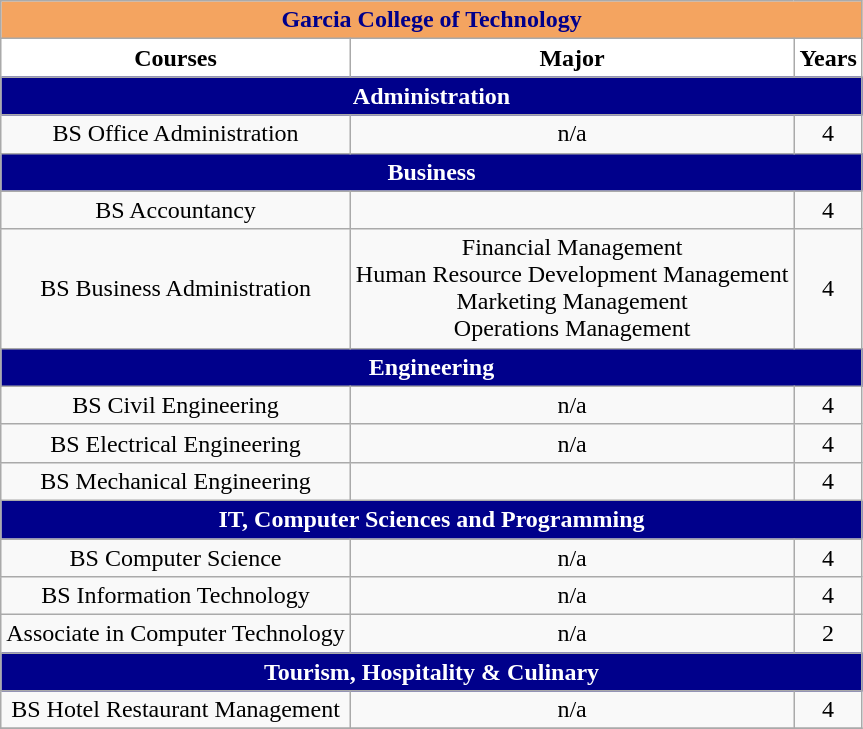<table class="wikitable" style="text-align:center">
<tr>
<th style="background:#F4A460;color:#00008B;" colspan=3>Garcia College of Technology</th>
</tr>
<tr>
<th style="background:white;">Courses</th>
<th style="background:white;">Major</th>
<th style="background:white;">Years</th>
</tr>
<tr>
<th style="background:#00008B;color:white;" colspan=3>Administration</th>
</tr>
<tr>
<td>BS Office Administration</td>
<td>n/a</td>
<td>4</td>
</tr>
<tr>
<th style="background:#00008B;color:white;" colspan=3>Business</th>
</tr>
<tr>
<td>BS Accountancy</td>
<td></td>
<td>4</td>
</tr>
<tr>
<td>BS Business Administration</td>
<td>Financial Management<br>Human Resource Development Management<br>Marketing Management<br>Operations Management</td>
<td>4</td>
</tr>
<tr>
<th style="background:#00008B;color:white;" colspan=3>Engineering</th>
</tr>
<tr>
<td>BS Civil Engineering</td>
<td>n/a</td>
<td>4</td>
</tr>
<tr>
<td>BS Electrical Engineering</td>
<td>n/a</td>
<td>4</td>
</tr>
<tr>
<td>BS Mechanical Engineering</td>
<td></td>
<td>4</td>
</tr>
<tr>
<th style="background:#00008B;color:white;" colspan=3>IT, Computer Sciences and Programming</th>
</tr>
<tr>
<td>BS Computer Science</td>
<td>n/a</td>
<td>4</td>
</tr>
<tr>
<td>BS Information Technology</td>
<td>n/a</td>
<td>4</td>
</tr>
<tr>
<td>Associate in Computer Technology</td>
<td>n/a</td>
<td>2</td>
</tr>
<tr>
<th style="background:#00008B;color:white;" colspan=3>Tourism, Hospitality & Culinary</th>
</tr>
<tr>
<td>BS Hotel Restaurant Management</td>
<td>n/a</td>
<td>4</td>
</tr>
<tr>
</tr>
</table>
